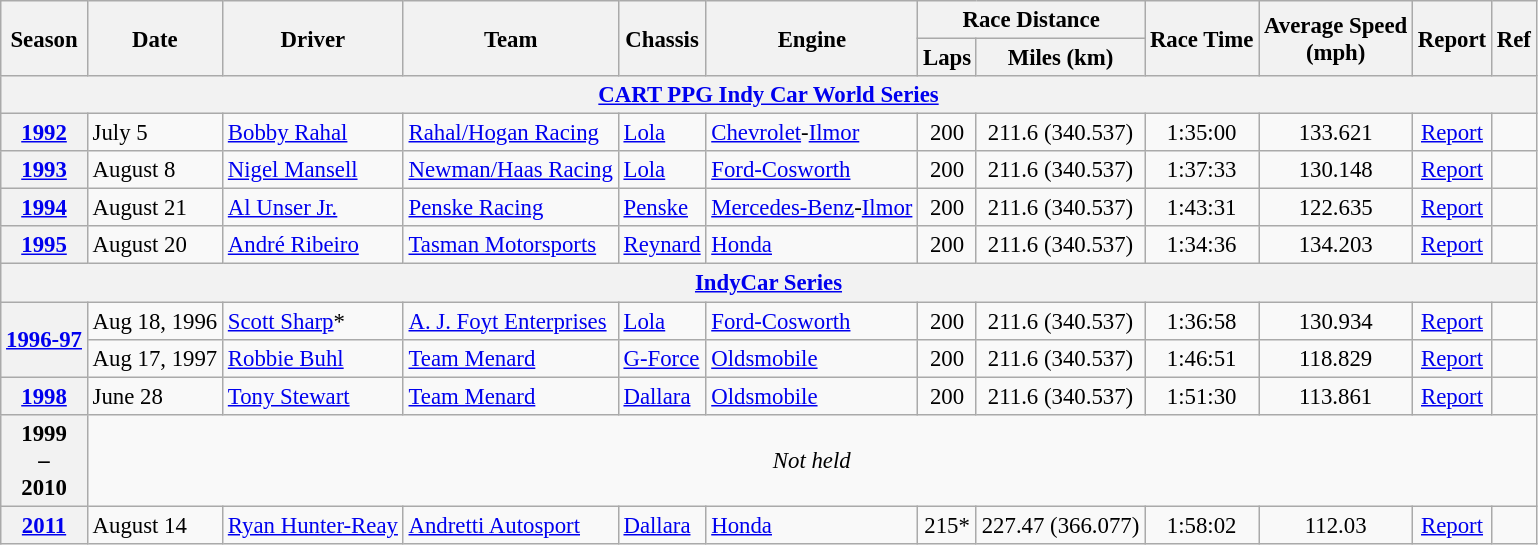<table class="wikitable" style="font-size: 95%;">
<tr>
<th rowspan="2">Season</th>
<th rowspan="2">Date</th>
<th rowspan="2">Driver</th>
<th rowspan="2">Team</th>
<th rowspan="2">Chassis</th>
<th rowspan="2">Engine</th>
<th colspan="2">Race Distance</th>
<th rowspan="2">Race Time</th>
<th rowspan="2">Average Speed<br>(mph)</th>
<th rowspan="2">Report</th>
<th rowspan="2">Ref</th>
</tr>
<tr>
<th>Laps</th>
<th>Miles (km)</th>
</tr>
<tr>
<th colspan=12><a href='#'>CART PPG Indy Car World Series</a></th>
</tr>
<tr>
<th><a href='#'>1992</a></th>
<td>July 5</td>
<td> <a href='#'>Bobby Rahal</a></td>
<td><a href='#'>Rahal/Hogan Racing</a></td>
<td><a href='#'>Lola</a></td>
<td><a href='#'>Chevrolet</a>-<a href='#'>Ilmor</a></td>
<td align="center">200</td>
<td align="center">211.6 (340.537)</td>
<td align="center">1:35:00</td>
<td align="center">133.621</td>
<td align="center"><a href='#'>Report</a></td>
<td align="center"></td>
</tr>
<tr>
<th><a href='#'>1993</a></th>
<td>August 8</td>
<td> <a href='#'>Nigel Mansell</a></td>
<td><a href='#'>Newman/Haas Racing</a></td>
<td><a href='#'>Lola</a></td>
<td><a href='#'>Ford-Cosworth</a></td>
<td align="center">200</td>
<td align="center">211.6 (340.537)</td>
<td align="center">1:37:33</td>
<td align="center">130.148</td>
<td align="center"><a href='#'>Report</a></td>
<td align="center"></td>
</tr>
<tr>
<th><a href='#'>1994</a></th>
<td>August 21</td>
<td> <a href='#'>Al Unser Jr.</a></td>
<td><a href='#'>Penske Racing</a></td>
<td><a href='#'>Penske</a></td>
<td><a href='#'>Mercedes-Benz</a>-<a href='#'>Ilmor</a></td>
<td align="center">200</td>
<td align="center">211.6 (340.537)</td>
<td align="center">1:43:31</td>
<td align="center">122.635</td>
<td align="center"><a href='#'>Report</a></td>
<td align="center"></td>
</tr>
<tr>
<th><a href='#'>1995</a></th>
<td>August 20</td>
<td> <a href='#'>André Ribeiro</a></td>
<td><a href='#'>Tasman Motorsports</a></td>
<td><a href='#'>Reynard</a></td>
<td><a href='#'>Honda</a></td>
<td align="center">200</td>
<td align="center">211.6 (340.537)</td>
<td align="center">1:34:36</td>
<td align="center">134.203</td>
<td align="center"><a href='#'>Report</a></td>
<td align="center"></td>
</tr>
<tr>
<th colspan=12><a href='#'>IndyCar Series</a></th>
</tr>
<tr>
<th rowspan=2><a href='#'>1996-97</a></th>
<td>Aug 18, 1996</td>
<td> <a href='#'>Scott Sharp</a>*</td>
<td><a href='#'>A. J. Foyt Enterprises</a></td>
<td><a href='#'>Lola</a></td>
<td><a href='#'>Ford-Cosworth</a></td>
<td align="center">200</td>
<td align="center">211.6 (340.537)</td>
<td align="center">1:36:58</td>
<td align="center">130.934</td>
<td align="center"><a href='#'>Report</a></td>
<td align="center"></td>
</tr>
<tr>
<td>Aug 17, 1997</td>
<td> <a href='#'>Robbie Buhl</a></td>
<td><a href='#'>Team Menard</a></td>
<td><a href='#'>G-Force</a></td>
<td><a href='#'>Oldsmobile</a></td>
<td align="center">200</td>
<td align="center">211.6 (340.537)</td>
<td align="center">1:46:51</td>
<td align="center">118.829</td>
<td align="center"><a href='#'>Report</a></td>
<td align="center"></td>
</tr>
<tr>
<th><a href='#'>1998</a></th>
<td>June 28</td>
<td> <a href='#'>Tony Stewart</a></td>
<td><a href='#'>Team Menard</a></td>
<td><a href='#'>Dallara</a></td>
<td><a href='#'>Oldsmobile</a></td>
<td align="center">200</td>
<td align="center">211.6 (340.537)</td>
<td align="center">1:51:30</td>
<td align="center">113.861</td>
<td align="center"><a href='#'>Report</a></td>
<td align="center"></td>
</tr>
<tr>
<th align=center>1999<br>–<br>2010</th>
<td colspan=11 align=center><em>Not held</em></td>
</tr>
<tr>
<th><a href='#'>2011</a></th>
<td>August 14</td>
<td> <a href='#'>Ryan Hunter-Reay</a></td>
<td><a href='#'>Andretti Autosport</a></td>
<td><a href='#'>Dallara</a></td>
<td><a href='#'>Honda</a></td>
<td align="center">215*</td>
<td align="center">227.47 (366.077)</td>
<td align="center">1:58:02</td>
<td align="center">112.03</td>
<td align="center"><a href='#'>Report</a></td>
<td align="center"></td>
</tr>
</table>
